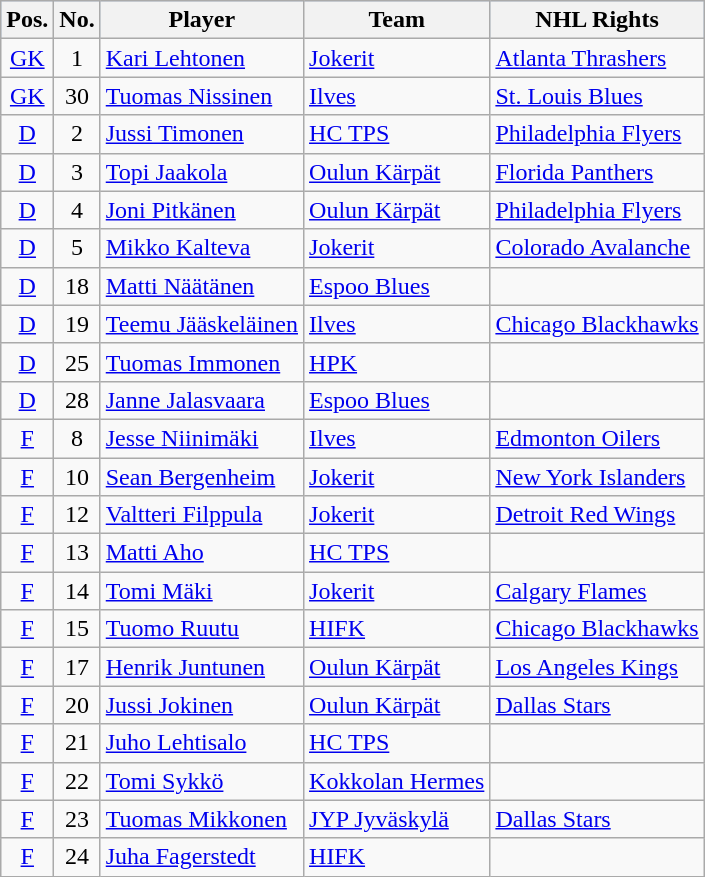<table class="wikitable sortable">
<tr style="background:#aad0ff;">
<th>Pos.</th>
<th>No.</th>
<th>Player</th>
<th>Team</th>
<th>NHL Rights</th>
</tr>
<tr>
<td style="text-align:center;"><a href='#'>GK</a></td>
<td style="text-align:center;">1</td>
<td><a href='#'>Kari Lehtonen</a></td>
<td> <a href='#'>Jokerit</a></td>
<td><a href='#'>Atlanta Thrashers</a></td>
</tr>
<tr>
<td style="text-align:center;"><a href='#'>GK</a></td>
<td style="text-align:center;">30</td>
<td><a href='#'>Tuomas Nissinen</a></td>
<td> <a href='#'>Ilves</a></td>
<td><a href='#'>St. Louis Blues</a></td>
</tr>
<tr>
<td style="text-align:center;"><a href='#'>D</a></td>
<td style="text-align:center;">2</td>
<td><a href='#'>Jussi Timonen</a></td>
<td> <a href='#'>HC TPS</a></td>
<td><a href='#'>Philadelphia Flyers</a></td>
</tr>
<tr>
<td style="text-align:center;"><a href='#'>D</a></td>
<td style="text-align:center;">3</td>
<td><a href='#'>Topi Jaakola</a></td>
<td> <a href='#'>Oulun Kärpät</a></td>
<td><a href='#'>Florida Panthers</a></td>
</tr>
<tr>
<td style="text-align:center;"><a href='#'>D</a></td>
<td style="text-align:center;">4</td>
<td><a href='#'>Joni Pitkänen</a></td>
<td> <a href='#'>Oulun Kärpät</a></td>
<td><a href='#'>Philadelphia Flyers</a></td>
</tr>
<tr>
<td style="text-align:center;"><a href='#'>D</a></td>
<td style="text-align:center;">5</td>
<td><a href='#'>Mikko Kalteva</a></td>
<td> <a href='#'>Jokerit</a></td>
<td><a href='#'>Colorado Avalanche</a></td>
</tr>
<tr>
<td style="text-align:center;"><a href='#'>D</a></td>
<td style="text-align:center;">18</td>
<td><a href='#'>Matti Näätänen</a></td>
<td> <a href='#'>Espoo Blues</a></td>
<td></td>
</tr>
<tr>
<td style="text-align:center;"><a href='#'>D</a></td>
<td style="text-align:center;">19</td>
<td><a href='#'>Teemu Jääskeläinen</a></td>
<td> <a href='#'>Ilves</a></td>
<td><a href='#'>Chicago Blackhawks</a></td>
</tr>
<tr>
<td style="text-align:center;"><a href='#'>D</a></td>
<td style="text-align:center;">25</td>
<td><a href='#'>Tuomas Immonen</a></td>
<td> <a href='#'>HPK</a></td>
<td></td>
</tr>
<tr>
<td style="text-align:center;"><a href='#'>D</a></td>
<td style="text-align:center;">28</td>
<td><a href='#'>Janne Jalasvaara</a></td>
<td> <a href='#'>Espoo Blues</a></td>
<td></td>
</tr>
<tr>
<td style="text-align:center;"><a href='#'>F</a></td>
<td style="text-align:center;">8</td>
<td><a href='#'>Jesse Niinimäki</a></td>
<td> <a href='#'>Ilves</a></td>
<td><a href='#'>Edmonton Oilers</a></td>
</tr>
<tr>
<td style="text-align:center;"><a href='#'>F</a></td>
<td style="text-align:center;">10</td>
<td><a href='#'>Sean Bergenheim</a></td>
<td> <a href='#'>Jokerit</a></td>
<td><a href='#'>New York Islanders</a></td>
</tr>
<tr>
<td style="text-align:center;"><a href='#'>F</a></td>
<td style="text-align:center;">12</td>
<td><a href='#'>Valtteri Filppula</a></td>
<td> <a href='#'>Jokerit</a></td>
<td><a href='#'>Detroit Red Wings</a></td>
</tr>
<tr>
<td style="text-align:center;"><a href='#'>F</a></td>
<td style="text-align:center;">13</td>
<td><a href='#'>Matti Aho</a></td>
<td> <a href='#'>HC TPS</a></td>
<td></td>
</tr>
<tr>
<td style="text-align:center;"><a href='#'>F</a></td>
<td style="text-align:center;">14</td>
<td><a href='#'>Tomi Mäki</a></td>
<td> <a href='#'>Jokerit</a></td>
<td><a href='#'>Calgary Flames</a></td>
</tr>
<tr>
<td style="text-align:center;"><a href='#'>F</a></td>
<td style="text-align:center;">15</td>
<td><a href='#'>Tuomo Ruutu</a></td>
<td> <a href='#'>HIFK</a></td>
<td><a href='#'>Chicago Blackhawks</a></td>
</tr>
<tr>
<td style="text-align:center;"><a href='#'>F</a></td>
<td style="text-align:center;">17</td>
<td><a href='#'>Henrik Juntunen</a></td>
<td> <a href='#'>Oulun Kärpät</a></td>
<td><a href='#'>Los Angeles Kings</a></td>
</tr>
<tr>
<td style="text-align:center;"><a href='#'>F</a></td>
<td style="text-align:center;">20</td>
<td><a href='#'>Jussi Jokinen</a></td>
<td> <a href='#'>Oulun Kärpät</a></td>
<td><a href='#'>Dallas Stars</a></td>
</tr>
<tr>
<td style="text-align:center;"><a href='#'>F</a></td>
<td style="text-align:center;">21</td>
<td><a href='#'>Juho Lehtisalo</a></td>
<td> <a href='#'>HC TPS</a></td>
<td></td>
</tr>
<tr>
<td style="text-align:center;"><a href='#'>F</a></td>
<td style="text-align:center;">22</td>
<td><a href='#'>Tomi Sykkö</a></td>
<td> <a href='#'>Kokkolan Hermes</a></td>
<td></td>
</tr>
<tr>
<td style="text-align:center;"><a href='#'>F</a></td>
<td style="text-align:center;">23</td>
<td><a href='#'>Tuomas Mikkonen</a></td>
<td> <a href='#'>JYP Jyväskylä</a></td>
<td><a href='#'>Dallas Stars</a></td>
</tr>
<tr>
<td style="text-align:center;"><a href='#'>F</a></td>
<td style="text-align:center;">24</td>
<td><a href='#'>Juha Fagerstedt</a></td>
<td> <a href='#'>HIFK</a></td>
<td></td>
</tr>
</table>
